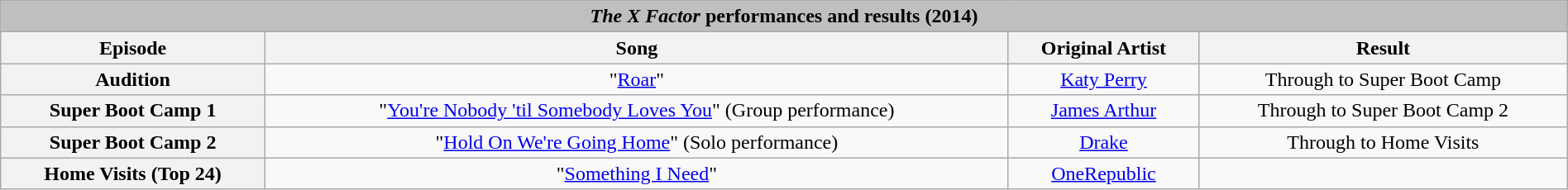<table class="wikitable collapsible collapsed" style="width:100%; margin:1em auto 1em auto; text-align:center;">
<tr>
<th colspan="4" style="background:#BFBFBF;"><em>The X Factor</em> performances and results (2014)</th>
</tr>
<tr>
<th scope="col">Episode</th>
<th scope="col">Song</th>
<th scope="col">Original Artist</th>
<th scope="col">Result</th>
</tr>
<tr>
<th>Audition</th>
<td>"<a href='#'>Roar</a>"</td>
<td><a href='#'>Katy Perry</a></td>
<td>Through to Super Boot Camp</td>
</tr>
<tr>
<th>Super Boot Camp 1</th>
<td>"<a href='#'>You're Nobody 'til Somebody Loves You</a>" (Group performance)</td>
<td><a href='#'>James Arthur</a></td>
<td>Through to Super Boot Camp 2</td>
</tr>
<tr>
<th>Super Boot Camp 2</th>
<td>"<a href='#'>Hold On We're Going Home</a>" (Solo performance)</td>
<td><a href='#'>Drake</a></td>
<td>Through to Home Visits</td>
</tr>
<tr>
<th>Home Visits (Top 24)</th>
<td>"<a href='#'>Something I Need</a>"</td>
<td><a href='#'>OneRepublic</a></td>
<td></td>
</tr>
</table>
